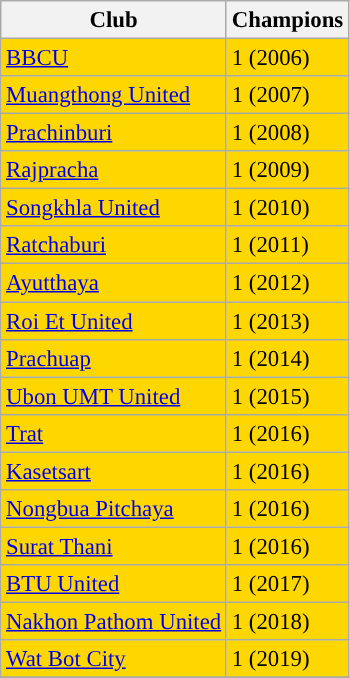<table class="wikitable sortable" style="font-size: 95%;">
<tr>
<th>Club</th>
<th>Champions</th>
</tr>
<tr ! style="background:gold;">
<td><a href='#'>BBCU</a></td>
<td>1 (2006)</td>
</tr>
<tr ! style="background:gold;">
<td><a href='#'>Muangthong United</a></td>
<td>1 (2007)</td>
</tr>
<tr ! style="background:gold;">
<td><a href='#'>Prachinburi</a></td>
<td>1 (2008)</td>
</tr>
<tr ! style="background:gold;">
<td><a href='#'>Rajpracha</a></td>
<td>1 (2009)</td>
</tr>
<tr ! style="background:gold;">
<td><a href='#'>Songkhla United</a></td>
<td>1 (2010)</td>
</tr>
<tr ! style="background:gold;">
<td><a href='#'>Ratchaburi</a></td>
<td>1 (2011)</td>
</tr>
<tr ! style="background:gold;">
<td><a href='#'>Ayutthaya</a></td>
<td>1 (2012)</td>
</tr>
<tr ! style="background:gold;">
<td><a href='#'>Roi Et United</a></td>
<td>1 (2013)</td>
</tr>
<tr ! style="background:gold;">
<td><a href='#'>Prachuap</a></td>
<td>1 (2014)</td>
</tr>
<tr ! style="background:gold">
<td><a href='#'>Ubon UMT United</a></td>
<td>1 (2015)</td>
</tr>
<tr ! style="background:gold;">
<td><a href='#'>Trat</a></td>
<td>1 (2016)</td>
</tr>
<tr ! style="background:gold;">
<td><a href='#'>Kasetsart</a></td>
<td>1 (2016)</td>
</tr>
<tr ! style="background:gold;">
<td><a href='#'>Nongbua Pitchaya</a></td>
<td>1 (2016)</td>
</tr>
<tr ! style="background:gold;">
<td><a href='#'>Surat Thani</a></td>
<td>1 (2016)</td>
</tr>
<tr ! style="background:gold;">
<td><a href='#'>BTU United</a></td>
<td>1 (2017)</td>
</tr>
<tr ! style="background:gold;">
<td><a href='#'>Nakhon Pathom United</a></td>
<td>1 (2018)</td>
</tr>
<tr ! style="background:gold;">
<td><a href='#'>Wat Bot City</a></td>
<td>1 (2019)</td>
</tr>
<tr ! style="background:gold;">
</tr>
</table>
